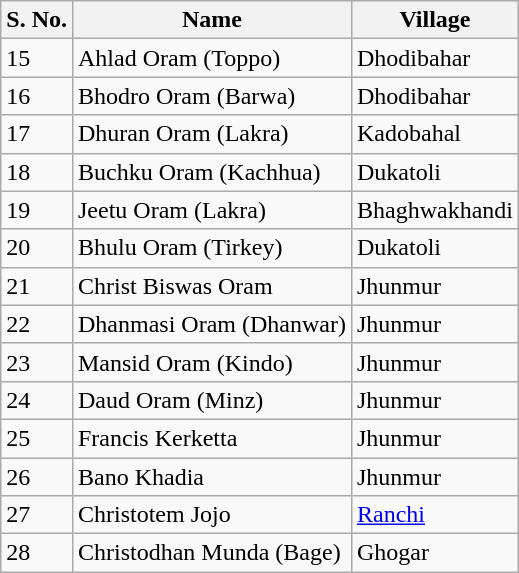<table class="wikitable">
<tr>
<th>S. No.</th>
<th>Name</th>
<th>Village</th>
</tr>
<tr>
<td>15</td>
<td>Ahlad Oram (Toppo)</td>
<td>Dhodibahar</td>
</tr>
<tr>
<td>16</td>
<td>Bhodro Oram (Barwa)</td>
<td>Dhodibahar</td>
</tr>
<tr>
<td>17</td>
<td>Dhuran Oram (Lakra)</td>
<td>Kadobahal</td>
</tr>
<tr>
<td>18</td>
<td>Buchku Oram (Kachhua)</td>
<td>Dukatoli</td>
</tr>
<tr>
<td>19</td>
<td>Jeetu Oram (Lakra)</td>
<td>Bhaghwakhandi</td>
</tr>
<tr>
<td>20</td>
<td>Bhulu Oram (Tirkey)</td>
<td>Dukatoli</td>
</tr>
<tr>
<td>21</td>
<td>Christ Biswas Oram</td>
<td>Jhunmur</td>
</tr>
<tr>
<td>22</td>
<td>Dhanmasi Oram (Dhanwar)</td>
<td>Jhunmur</td>
</tr>
<tr>
<td>23</td>
<td>Mansid Oram (Kindo)</td>
<td>Jhunmur</td>
</tr>
<tr>
<td>24</td>
<td>Daud Oram (Minz)</td>
<td>Jhunmur</td>
</tr>
<tr>
<td>25</td>
<td>Francis Kerketta</td>
<td>Jhunmur</td>
</tr>
<tr>
<td>26</td>
<td>Bano Khadia</td>
<td>Jhunmur</td>
</tr>
<tr>
<td>27</td>
<td>Christotem Jojo</td>
<td><a href='#'>Ranchi</a></td>
</tr>
<tr>
<td>28</td>
<td>Christodhan Munda (Bage)</td>
<td>Ghogar</td>
</tr>
</table>
